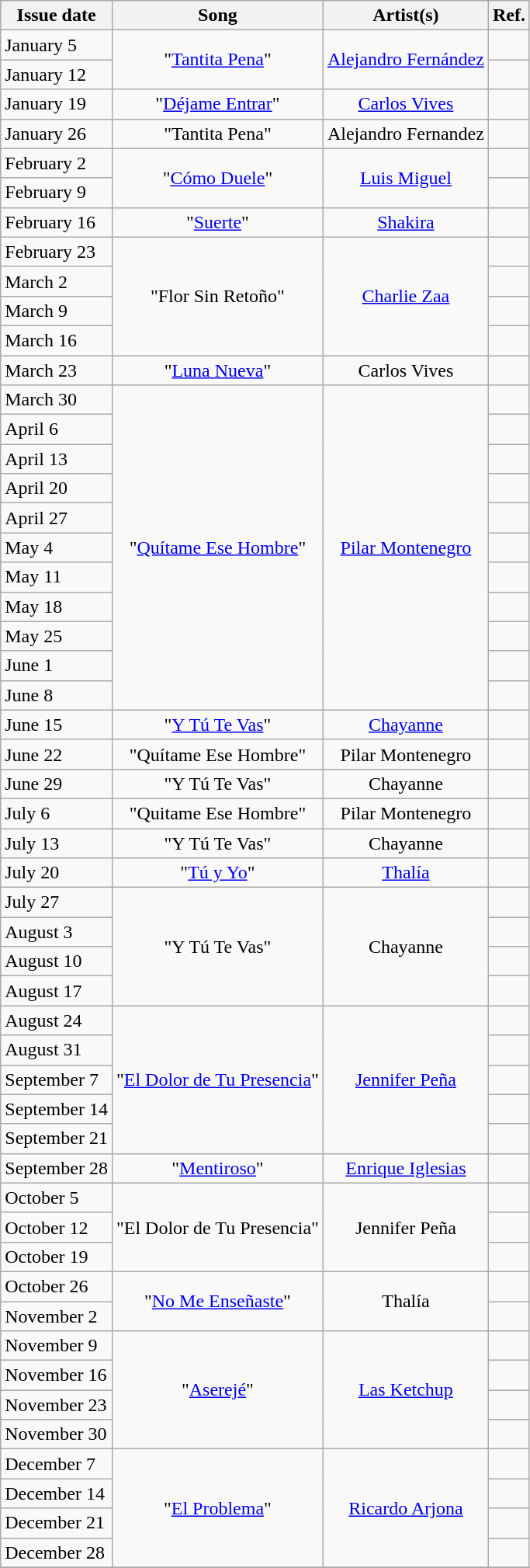<table class="wikitable sortable">
<tr>
<th style="text-align: center;">Issue date</th>
<th style="text-align: center;">Song</th>
<th style="text-align: center;">Artist(s)</th>
<th style="text-align: center;">Ref.</th>
</tr>
<tr>
<td>January 5</td>
<td style="text-align: center;" rowspan="2">"<a href='#'>Tantita Pena</a>"</td>
<td style="text-align: center;" rowspan="2"><a href='#'>Alejandro Fernández</a></td>
<td style="text-align: center;"></td>
</tr>
<tr>
<td>January 12</td>
<td style="text-align: center;"></td>
</tr>
<tr>
<td>January 19</td>
<td style="text-align: center;">"<a href='#'>Déjame Entrar</a>"</td>
<td style="text-align: center;"><a href='#'>Carlos Vives</a></td>
<td style="text-align: center;"></td>
</tr>
<tr>
<td>January 26</td>
<td style="text-align: center;">"Tantita Pena"</td>
<td style="text-align: center;">Alejandro Fernandez</td>
<td style="text-align: center;"></td>
</tr>
<tr>
<td>February 2</td>
<td style="text-align: center;" rowspan="2">"<a href='#'>Cómo Duele</a>"</td>
<td style="text-align: center;" rowspan="2"><a href='#'>Luis Miguel</a></td>
<td style="text-align: center;"></td>
</tr>
<tr>
<td>February 9</td>
<td style="text-align: center;"></td>
</tr>
<tr>
<td>February 16</td>
<td style="text-align: center;">"<a href='#'>Suerte</a>"</td>
<td style="text-align: center;"><a href='#'>Shakira</a></td>
<td style="text-align: center;"></td>
</tr>
<tr>
<td>February 23</td>
<td style="text-align: center;" rowspan="4">"Flor Sin Retoño"</td>
<td style="text-align: center;" rowspan="4"><a href='#'>Charlie Zaa</a></td>
<td style="text-align: center;"></td>
</tr>
<tr>
<td>March 2</td>
<td style="text-align: center;"></td>
</tr>
<tr>
<td>March 9</td>
<td style="text-align: center;"></td>
</tr>
<tr>
<td>March 16</td>
<td style="text-align: center;"></td>
</tr>
<tr>
<td>March 23</td>
<td style="text-align: center;">"<a href='#'>Luna Nueva</a>"</td>
<td style="text-align: center;">Carlos Vives</td>
<td style="text-align: center;"></td>
</tr>
<tr>
<td>March 30</td>
<td style="text-align: center;" rowspan="11">"<a href='#'>Quítame Ese Hombre</a>"</td>
<td style="text-align: center;" rowspan="11"><a href='#'>Pilar Montenegro</a></td>
<td style="text-align: center;"></td>
</tr>
<tr>
<td>April 6</td>
<td style="text-align: center;"></td>
</tr>
<tr>
<td>April 13</td>
<td style="text-align: center;"></td>
</tr>
<tr>
<td>April 20</td>
<td style="text-align: center;"></td>
</tr>
<tr>
<td>April 27</td>
<td style="text-align: center;"></td>
</tr>
<tr>
<td>May 4</td>
<td style="text-align: center;"></td>
</tr>
<tr>
<td>May 11</td>
<td style="text-align: center;"></td>
</tr>
<tr>
<td>May 18</td>
<td style="text-align: center;"></td>
</tr>
<tr>
<td>May 25</td>
<td style="text-align: center;"></td>
</tr>
<tr>
<td>June 1</td>
<td style="text-align: center;"></td>
</tr>
<tr>
<td>June 8</td>
<td style="text-align: center;"></td>
</tr>
<tr>
<td>June 15</td>
<td style="text-align: center;">"<a href='#'>Y Tú Te Vas</a>"</td>
<td style="text-align: center;"><a href='#'>Chayanne</a></td>
<td style="text-align: center;"></td>
</tr>
<tr>
<td>June 22</td>
<td style="text-align: center;">"Quítame Ese Hombre"</td>
<td style="text-align: center;">Pilar Montenegro</td>
<td style="text-align: center;"></td>
</tr>
<tr>
<td>June 29</td>
<td style="text-align: center;">"Y Tú Te Vas"</td>
<td style="text-align: center;">Chayanne</td>
<td style="text-align: center;"></td>
</tr>
<tr>
<td>July 6</td>
<td style="text-align: center;">"Quitame Ese Hombre"</td>
<td style="text-align: center;">Pilar Montenegro</td>
<td style="text-align: center;"></td>
</tr>
<tr>
<td>July 13</td>
<td style="text-align: center;">"Y Tú Te Vas"</td>
<td style="text-align: center;">Chayanne</td>
<td style="text-align: center;"></td>
</tr>
<tr>
<td>July 20</td>
<td style="text-align: center;">"<a href='#'>Tú y Yo</a>"</td>
<td style="text-align: center;"><a href='#'>Thalía</a></td>
<td style="text-align: center;"></td>
</tr>
<tr>
<td>July 27</td>
<td style="text-align: center;" rowspan="4">"Y Tú Te Vas"</td>
<td style="text-align: center;" rowspan="4">Chayanne</td>
<td style="text-align: center;"></td>
</tr>
<tr>
<td>August 3</td>
<td style="text-align: center;"></td>
</tr>
<tr>
<td>August 10</td>
<td style="text-align: center;"></td>
</tr>
<tr>
<td>August 17</td>
<td style="text-align: center;"></td>
</tr>
<tr>
<td>August 24</td>
<td style="text-align: center;" rowspan="5">"<a href='#'>El Dolor de Tu Presencia</a>"</td>
<td style="text-align: center;" rowspan="5"><a href='#'>Jennifer Peña</a></td>
<td style="text-align: center;"></td>
</tr>
<tr>
<td>August 31</td>
<td style="text-align: center;"></td>
</tr>
<tr>
<td>September 7</td>
<td style="text-align: center;"></td>
</tr>
<tr>
<td>September 14</td>
<td style="text-align: center;"></td>
</tr>
<tr>
<td>September 21</td>
<td style="text-align: center;"></td>
</tr>
<tr>
<td>September 28</td>
<td style="text-align: center;">"<a href='#'>Mentiroso</a>"</td>
<td style="text-align: center;"><a href='#'>Enrique Iglesias</a></td>
<td style="text-align: center;"></td>
</tr>
<tr>
<td>October 5</td>
<td style="text-align: center;" rowspan="3">"El Dolor de Tu Presencia"</td>
<td style="text-align: center;" rowspan="3">Jennifer Peña</td>
<td style="text-align: center;"></td>
</tr>
<tr>
<td>October 12</td>
<td style="text-align: center;"></td>
</tr>
<tr>
<td>October 19</td>
<td style="text-align: center;"></td>
</tr>
<tr>
<td>October 26</td>
<td style="text-align: center;" rowspan="2">"<a href='#'>No Me Enseñaste</a>"</td>
<td style="text-align: center;" rowspan="2">Thalía</td>
<td style="text-align: center;"></td>
</tr>
<tr>
<td>November 2</td>
<td style="text-align: center;"></td>
</tr>
<tr>
<td>November 9</td>
<td style="text-align: center;" rowspan="4">"<a href='#'>Aserejé</a>"</td>
<td style="text-align: center;" rowspan="4"><a href='#'>Las Ketchup</a></td>
<td style="text-align: center;"></td>
</tr>
<tr>
<td>November 16</td>
<td style="text-align: center;"></td>
</tr>
<tr>
<td>November 23</td>
<td style="text-align: center;"></td>
</tr>
<tr>
<td>November 30</td>
<td style="text-align: center;"></td>
</tr>
<tr>
<td>December 7</td>
<td style="text-align: center;" rowspan="4">"<a href='#'>El Problema</a>"</td>
<td style="text-align: center;" rowspan="4"><a href='#'>Ricardo Arjona</a></td>
<td style="text-align: center;"></td>
</tr>
<tr>
<td>December 14</td>
<td style="text-align: center;"></td>
</tr>
<tr>
<td>December 21</td>
<td style="text-align: center;"></td>
</tr>
<tr>
<td>December 28</td>
<td style="text-align: center;"></td>
</tr>
<tr>
</tr>
</table>
